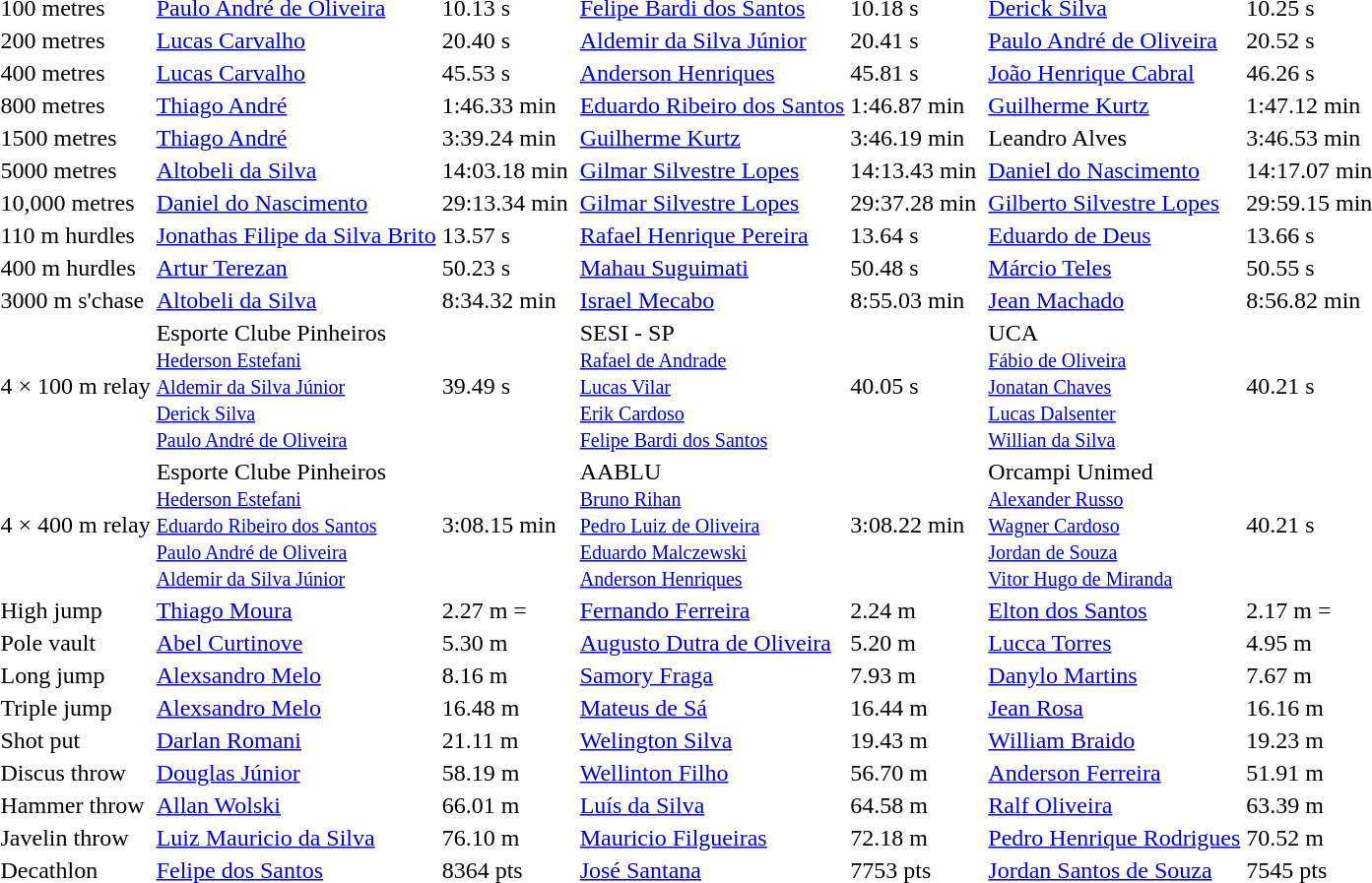<table>
<tr>
<td>100 metres</td>
<td><a href='#'>Paulo André de Oliveira</a></td>
<td>10.13 s</td>
<td><a href='#'>Felipe Bardi dos Santos</a></td>
<td>10.18 s</td>
<td><a href='#'>Derick Silva</a></td>
<td>10.25 s</td>
</tr>
<tr>
<td>200 metres</td>
<td><a href='#'>Lucas Carvalho</a></td>
<td>20.40 s </td>
<td><a href='#'>Aldemir da Silva Júnior</a></td>
<td>20.41 s </td>
<td><a href='#'>Paulo André de Oliveira</a></td>
<td>20.52 s</td>
</tr>
<tr>
<td>400 metres</td>
<td><a href='#'>Lucas Carvalho</a></td>
<td>45.53 s </td>
<td><a href='#'>Anderson Henriques</a></td>
<td>45.81 s </td>
<td><a href='#'>João Henrique Cabral</a></td>
<td>46.26 s </td>
</tr>
<tr>
<td>800 metres</td>
<td><a href='#'>Thiago André</a></td>
<td>1:46.33 min </td>
<td><a href='#'>Eduardo Ribeiro dos Santos</a></td>
<td>1:46.87 min </td>
<td><a href='#'>Guilherme Kurtz</a></td>
<td>1:47.12 min </td>
</tr>
<tr>
<td>1500 metres</td>
<td><a href='#'>Thiago André</a></td>
<td>3:39.24 min </td>
<td><a href='#'>Guilherme Kurtz</a></td>
<td>3:46.19 min </td>
<td>Leandro Alves</td>
<td>3:46.53 min </td>
</tr>
<tr>
<td>5000 metres</td>
<td><a href='#'>Altobeli da Silva</a></td>
<td>14:03.18 min </td>
<td><a href='#'>Gilmar Silvestre Lopes</a></td>
<td>14:13.43 min </td>
<td><a href='#'>Daniel do Nascimento</a></td>
<td>14:17.07 min </td>
</tr>
<tr>
<td>10,000 metres</td>
<td><a href='#'>Daniel do Nascimento</a></td>
<td>29:13.34 min </td>
<td><a href='#'>Gilmar Silvestre Lopes</a></td>
<td>29:37.28 min </td>
<td><a href='#'>Gilberto Silvestre Lopes</a></td>
<td>29:59.15 min </td>
</tr>
<tr>
<td>110 m hurdles</td>
<td><a href='#'>Jonathas Filipe da Silva Brito</a></td>
<td>13.57 s </td>
<td><a href='#'>Rafael Henrique Pereira</a></td>
<td>13.64 s </td>
<td><a href='#'>Eduardo de Deus</a></td>
<td>13.66 s </td>
</tr>
<tr>
<td>400 m hurdles</td>
<td><a href='#'>Artur Terezan</a></td>
<td>50.23 s </td>
<td><a href='#'>Mahau Suguimati</a></td>
<td>50.48 s </td>
<td><a href='#'>Márcio Teles</a></td>
<td>50.55 s </td>
</tr>
<tr>
<td>3000 m s'chase</td>
<td><a href='#'>Altobeli da Silva</a></td>
<td>8:34.32 min</td>
<td><a href='#'>Israel Mecabo</a></td>
<td>8:55.03 min </td>
<td><a href='#'>Jean Machado</a></td>
<td>8:56.82 min </td>
</tr>
<tr>
<td>4 × 100 m relay</td>
<td>Esporte Clube Pinheiros<br><small><a href='#'>Hederson Estefani</a><br><a href='#'>Aldemir da Silva Júnior</a><br><a href='#'>Derick Silva</a><br><a href='#'>Paulo André de Oliveira</a></small></td>
<td>39.49 s</td>
<td>SESI - SP<br><small><a href='#'>Rafael de Andrade</a><br><a href='#'>Lucas Vilar</a><br><a href='#'>Erik Cardoso</a><br><a href='#'>Felipe Bardi dos Santos</a></small></td>
<td>40.05 s</td>
<td>UCA<br><small><a href='#'>Fábio de Oliveira</a><br><a href='#'>Jonatan Chaves</a><br><a href='#'>Lucas Dalsenter</a><br><a href='#'>Willian da Silva</a></small></td>
<td>40.21 s</td>
</tr>
<tr>
<td>4 × 400 m relay</td>
<td>Esporte Clube Pinheiros<br><small><a href='#'>Hederson Estefani</a><br><a href='#'>Eduardo Ribeiro dos Santos</a><br><a href='#'>Paulo André de Oliveira</a><br><a href='#'>Aldemir da Silva Júnior</a></small></td>
<td>3:08.15 min</td>
<td>AABLU<br><small><a href='#'>Bruno Rihan</a><br><a href='#'>Pedro Luiz de Oliveira</a><br><a href='#'>Eduardo Malczewski</a><br><a href='#'>Anderson Henriques</a></small></td>
<td>3:08.22 min</td>
<td>Orcampi Unimed<br><small><a href='#'>Alexander Russo</a><br><a href='#'>Wagner Cardoso</a><br><a href='#'>Jordan de Souza</a><br><a href='#'>Vitor Hugo de Miranda</a></small></td>
<td>40.21 s</td>
</tr>
<tr>
<td>High jump</td>
<td><a href='#'>Thiago Moura</a></td>
<td>2.27 m =</td>
<td><a href='#'>Fernando Ferreira</a></td>
<td>2.24 m</td>
<td><a href='#'>Elton dos Santos</a></td>
<td>2.17 m =</td>
</tr>
<tr>
<td>Pole vault</td>
<td><a href='#'>Abel Curtinove</a></td>
<td>5.30 m </td>
<td><a href='#'>Augusto Dutra de Oliveira</a></td>
<td>5.20 m </td>
<td><a href='#'>Lucca Torres</a></td>
<td>4.95 m</td>
</tr>
<tr>
<td>Long jump</td>
<td><a href='#'>Alexsandro Melo</a></td>
<td>8.16 m </td>
<td><a href='#'>Samory Fraga</a></td>
<td>7.93 m </td>
<td><a href='#'>Danylo Martins</a></td>
<td>7.67 m</td>
</tr>
<tr>
<td>Triple jump</td>
<td><a href='#'>Alexsandro Melo</a></td>
<td>16.48 m </td>
<td><a href='#'>Mateus de Sá</a></td>
<td>16.44 m </td>
<td><a href='#'>Jean Rosa</a></td>
<td>16.16 m </td>
</tr>
<tr>
<td>Shot put</td>
<td><a href='#'>Darlan Romani</a></td>
<td>21.11 m</td>
<td><a href='#'>Welington Silva</a></td>
<td>19.43 m </td>
<td><a href='#'>William Braido</a></td>
<td>19.23 m</td>
</tr>
<tr>
<td>Discus throw</td>
<td><a href='#'>Douglas Júnior</a></td>
<td>58.19 m</td>
<td><a href='#'>Wellinton Filho</a></td>
<td>56.70 m </td>
<td><a href='#'>Anderson Ferreira</a></td>
<td>51.91 m </td>
</tr>
<tr>
<td>Hammer throw</td>
<td><a href='#'>Allan Wolski</a></td>
<td>66.01 m</td>
<td><a href='#'>Luís da Silva</a></td>
<td>64.58 m</td>
<td><a href='#'>Ralf Oliveira</a></td>
<td>63.39 m</td>
</tr>
<tr>
<td>Javelin throw</td>
<td><a href='#'>Luiz Mauricio da Silva</a></td>
<td>76.10 m </td>
<td><a href='#'>Mauricio Filgueiras</a></td>
<td>72.18 m </td>
<td><a href='#'>Pedro Henrique Rodrigues</a></td>
<td>70.52 m</td>
</tr>
<tr>
<td>Decathlon</td>
<td><a href='#'>Felipe dos Santos</a></td>
<td>8364 pts </td>
<td><a href='#'>José Santana</a></td>
<td>7753 pts </td>
<td><a href='#'>Jordan Santos de Souza</a></td>
<td>7545 pts </td>
</tr>
</table>
